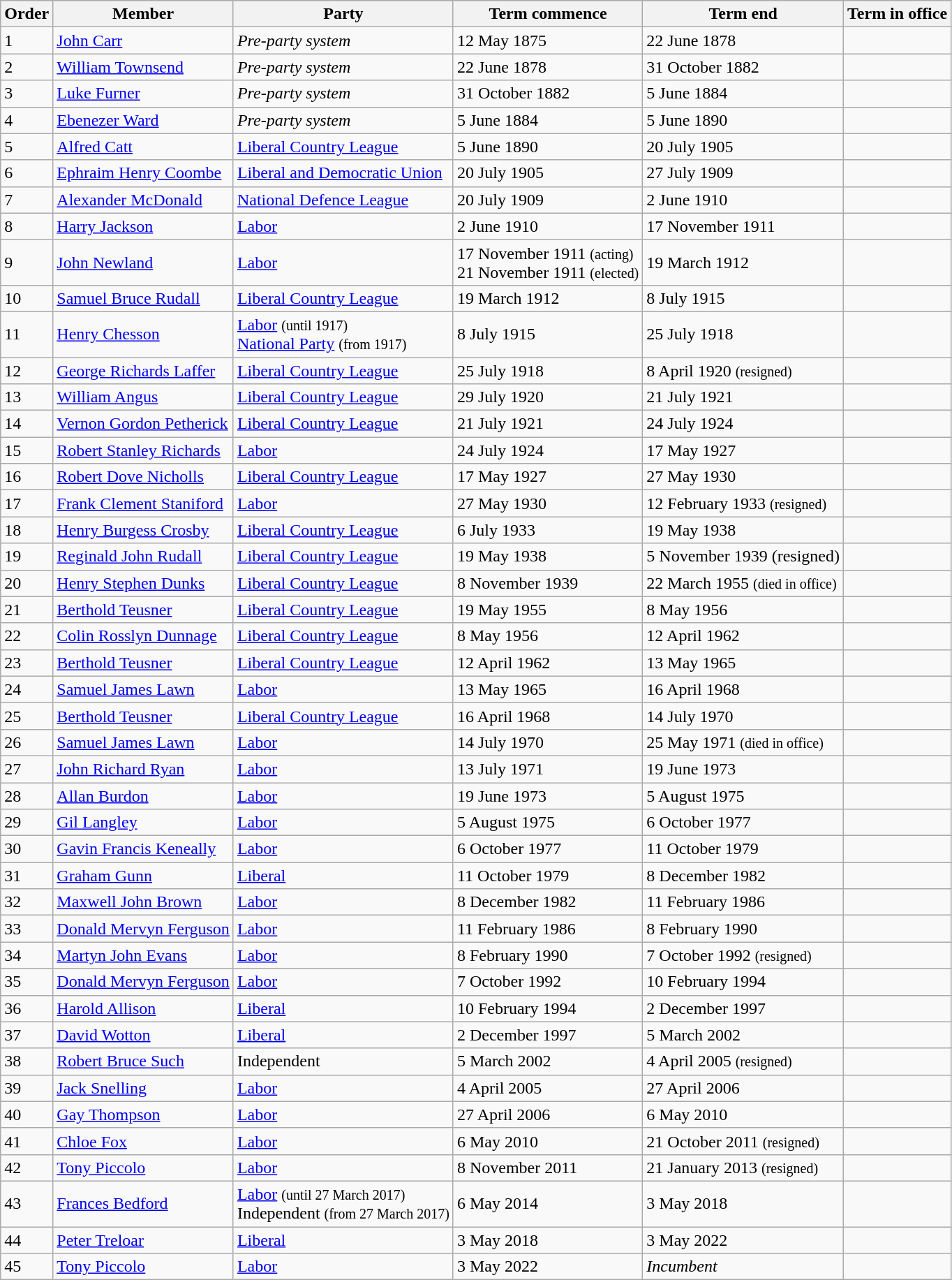<table class="wikitable">
<tr>
<th>Order</th>
<th>Member</th>
<th>Party</th>
<th>Term commence</th>
<th>Term end</th>
<th>Term in office</th>
</tr>
<tr>
<td>1</td>
<td><a href='#'>John Carr</a></td>
<td><em>Pre-party system</em></td>
<td>12 May 1875</td>
<td>22 June 1878</td>
<td></td>
</tr>
<tr>
<td>2</td>
<td><a href='#'>William Townsend</a></td>
<td><em>Pre-party system</em></td>
<td>22 June 1878</td>
<td>31 October 1882</td>
<td></td>
</tr>
<tr>
<td>3</td>
<td><a href='#'>Luke Furner</a></td>
<td><em>Pre-party system</em></td>
<td>31 October 1882</td>
<td>5 June 1884</td>
<td></td>
</tr>
<tr>
<td>4</td>
<td><a href='#'>Ebenezer Ward</a></td>
<td><em>Pre-party system</em></td>
<td>5 June 1884</td>
<td>5 June 1890</td>
<td></td>
</tr>
<tr>
<td>5</td>
<td><a href='#'>Alfred Catt</a></td>
<td><a href='#'>Liberal Country League</a></td>
<td>5 June 1890</td>
<td>20 July 1905</td>
<td></td>
</tr>
<tr>
<td>6</td>
<td><a href='#'>Ephraim Henry Coombe</a></td>
<td><a href='#'>Liberal and Democratic Union</a></td>
<td>20 July 1905</td>
<td>27 July 1909</td>
<td></td>
</tr>
<tr>
<td>7</td>
<td><a href='#'>Alexander McDonald</a></td>
<td><a href='#'>National Defence League</a></td>
<td>20 July 1909</td>
<td>2 June 1910</td>
<td></td>
</tr>
<tr>
<td>8</td>
<td><a href='#'>Harry Jackson</a></td>
<td><a href='#'>Labor</a></td>
<td>2 June 1910</td>
<td>17 November 1911</td>
<td></td>
</tr>
<tr>
<td>9</td>
<td><a href='#'>John Newland</a></td>
<td><a href='#'>Labor</a></td>
<td>17 November 1911 <small>(acting)</small><br>21 November 1911 <small>(elected)</small></td>
<td>19 March 1912</td>
<td></td>
</tr>
<tr>
<td>10</td>
<td><a href='#'>Samuel Bruce Rudall</a></td>
<td><a href='#'>Liberal Country League</a></td>
<td>19 March 1912</td>
<td>8 July 1915</td>
<td></td>
</tr>
<tr>
<td>11</td>
<td><a href='#'>Henry Chesson</a></td>
<td><a href='#'>Labor</a> <small>(until 1917)</small><br> <a href='#'>National Party</a> <small>(from 1917)</small></td>
<td>8 July 1915</td>
<td>25 July 1918</td>
<td></td>
</tr>
<tr>
<td>12</td>
<td><a href='#'>George Richards Laffer</a></td>
<td><a href='#'>Liberal Country League</a></td>
<td>25 July 1918</td>
<td>8 April 1920 <small>(resigned)</small></td>
<td></td>
</tr>
<tr>
<td>13</td>
<td><a href='#'>William Angus</a></td>
<td><a href='#'>Liberal Country League</a></td>
<td>29 July 1920</td>
<td>21 July 1921</td>
<td></td>
</tr>
<tr>
<td>14</td>
<td><a href='#'>Vernon Gordon Petherick</a></td>
<td><a href='#'>Liberal Country League</a></td>
<td>21 July 1921</td>
<td>24 July 1924</td>
<td></td>
</tr>
<tr>
<td>15</td>
<td><a href='#'>Robert Stanley Richards</a></td>
<td><a href='#'>Labor</a></td>
<td>24 July 1924</td>
<td>17 May 1927</td>
<td></td>
</tr>
<tr>
<td>16</td>
<td><a href='#'>Robert Dove Nicholls</a></td>
<td><a href='#'>Liberal Country League</a></td>
<td>17 May 1927</td>
<td>27 May 1930</td>
<td></td>
</tr>
<tr>
<td>17</td>
<td><a href='#'>Frank Clement Staniford</a></td>
<td><a href='#'>Labor</a></td>
<td>27 May 1930</td>
<td>12 February 1933 <small>(resigned)</small></td>
<td></td>
</tr>
<tr>
<td>18</td>
<td><a href='#'>Henry Burgess Crosby</a></td>
<td><a href='#'>Liberal Country League</a></td>
<td>6 July 1933</td>
<td>19 May 1938</td>
<td></td>
</tr>
<tr>
<td>19</td>
<td><a href='#'>Reginald John Rudall</a></td>
<td><a href='#'>Liberal Country League</a></td>
<td>19 May 1938</td>
<td>5 November 1939 (resigned)</td>
<td></td>
</tr>
<tr>
<td>20</td>
<td><a href='#'>Henry Stephen Dunks</a></td>
<td><a href='#'>Liberal Country League</a></td>
<td>8 November 1939</td>
<td>22 March 1955 <small>(died in office)</small></td>
<td></td>
</tr>
<tr>
<td>21</td>
<td><a href='#'>Berthold Teusner</a></td>
<td><a href='#'>Liberal Country League</a></td>
<td>19 May 1955</td>
<td>8 May 1956</td>
<td></td>
</tr>
<tr>
<td>22</td>
<td><a href='#'>Colin Rosslyn Dunnage</a></td>
<td><a href='#'>Liberal Country League</a></td>
<td>8 May 1956</td>
<td>12 April 1962</td>
<td></td>
</tr>
<tr>
<td>23</td>
<td><a href='#'>Berthold Teusner</a></td>
<td><a href='#'>Liberal Country League</a></td>
<td>12 April 1962</td>
<td>13 May 1965</td>
<td></td>
</tr>
<tr>
<td>24</td>
<td><a href='#'>Samuel James Lawn</a></td>
<td><a href='#'>Labor</a></td>
<td>13 May 1965</td>
<td>16 April 1968</td>
<td></td>
</tr>
<tr>
<td>25</td>
<td><a href='#'>Berthold Teusner</a></td>
<td><a href='#'>Liberal Country League</a></td>
<td>16 April 1968</td>
<td>14 July 1970</td>
<td></td>
</tr>
<tr>
<td>26</td>
<td><a href='#'>Samuel James Lawn</a></td>
<td><a href='#'>Labor</a></td>
<td>14 July 1970</td>
<td>25 May 1971 <small>(died in office)</small></td>
<td></td>
</tr>
<tr>
<td>27</td>
<td><a href='#'>John Richard Ryan</a></td>
<td><a href='#'>Labor</a></td>
<td>13 July 1971</td>
<td>19 June 1973</td>
<td></td>
</tr>
<tr>
<td>28</td>
<td><a href='#'>Allan Burdon</a></td>
<td><a href='#'>Labor</a></td>
<td>19 June 1973</td>
<td>5 August 1975</td>
<td></td>
</tr>
<tr>
<td>29</td>
<td><a href='#'>Gil Langley</a></td>
<td><a href='#'>Labor</a></td>
<td>5 August 1975</td>
<td>6 October 1977</td>
<td></td>
</tr>
<tr>
<td>30</td>
<td><a href='#'>Gavin Francis Keneally</a></td>
<td><a href='#'>Labor</a></td>
<td>6 October 1977</td>
<td>11 October 1979</td>
<td></td>
</tr>
<tr>
<td>31</td>
<td><a href='#'>Graham Gunn</a></td>
<td><a href='#'>Liberal</a></td>
<td>11 October 1979</td>
<td>8 December 1982</td>
<td></td>
</tr>
<tr>
<td>32</td>
<td><a href='#'>Maxwell John Brown</a></td>
<td><a href='#'>Labor</a></td>
<td>8 December 1982</td>
<td>11 February 1986</td>
<td></td>
</tr>
<tr>
<td>33</td>
<td><a href='#'>Donald Mervyn Ferguson</a></td>
<td><a href='#'>Labor</a></td>
<td>11 February 1986</td>
<td>8 February 1990</td>
<td></td>
</tr>
<tr>
<td>34</td>
<td><a href='#'>Martyn John Evans</a></td>
<td><a href='#'>Labor</a></td>
<td>8 February 1990</td>
<td>7 October 1992 <small>(resigned)</small></td>
<td></td>
</tr>
<tr>
<td>35</td>
<td><a href='#'>Donald Mervyn Ferguson</a></td>
<td><a href='#'>Labor</a></td>
<td>7 October 1992</td>
<td>10 February 1994</td>
<td></td>
</tr>
<tr>
<td>36</td>
<td><a href='#'>Harold Allison</a></td>
<td><a href='#'>Liberal</a></td>
<td>10 February 1994</td>
<td>2 December 1997</td>
<td></td>
</tr>
<tr>
<td>37</td>
<td><a href='#'>David Wotton</a></td>
<td><a href='#'>Liberal</a></td>
<td>2 December 1997</td>
<td>5 March 2002</td>
<td></td>
</tr>
<tr>
<td>38</td>
<td><a href='#'>Robert Bruce Such</a></td>
<td>Independent</td>
<td>5 March 2002</td>
<td>4 April 2005 <small>(resigned)</small></td>
<td></td>
</tr>
<tr>
<td>39</td>
<td><a href='#'>Jack Snelling</a></td>
<td><a href='#'>Labor</a></td>
<td>4 April 2005</td>
<td>27 April 2006</td>
<td></td>
</tr>
<tr>
<td>40</td>
<td><a href='#'>Gay Thompson</a></td>
<td><a href='#'>Labor</a></td>
<td>27 April 2006</td>
<td>6 May 2010</td>
<td></td>
</tr>
<tr>
<td>41</td>
<td><a href='#'>Chloe Fox</a></td>
<td><a href='#'>Labor</a></td>
<td>6 May 2010</td>
<td>21 October 2011 <small>(resigned)</small></td>
<td></td>
</tr>
<tr>
<td>42</td>
<td><a href='#'>Tony Piccolo</a></td>
<td><a href='#'>Labor</a></td>
<td>8 November 2011</td>
<td>21 January 2013 <small>(resigned)</small></td>
<td></td>
</tr>
<tr>
<td>43</td>
<td><a href='#'>Frances Bedford</a></td>
<td><a href='#'>Labor</a> <small>(until 27 March 2017)</small><br> Independent <small>(from 27 March 2017)</small></td>
<td>6 May 2014</td>
<td>3 May 2018</td>
<td></td>
</tr>
<tr>
<td>44</td>
<td><a href='#'>Peter Treloar</a></td>
<td><a href='#'>Liberal</a></td>
<td>3 May 2018</td>
<td>3 May 2022</td>
<td></td>
</tr>
<tr>
<td>45</td>
<td><a href='#'>Tony Piccolo</a></td>
<td><a href='#'>Labor</a></td>
<td>3 May 2022</td>
<td><em>Incumbent</em></td>
<td></td>
</tr>
</table>
